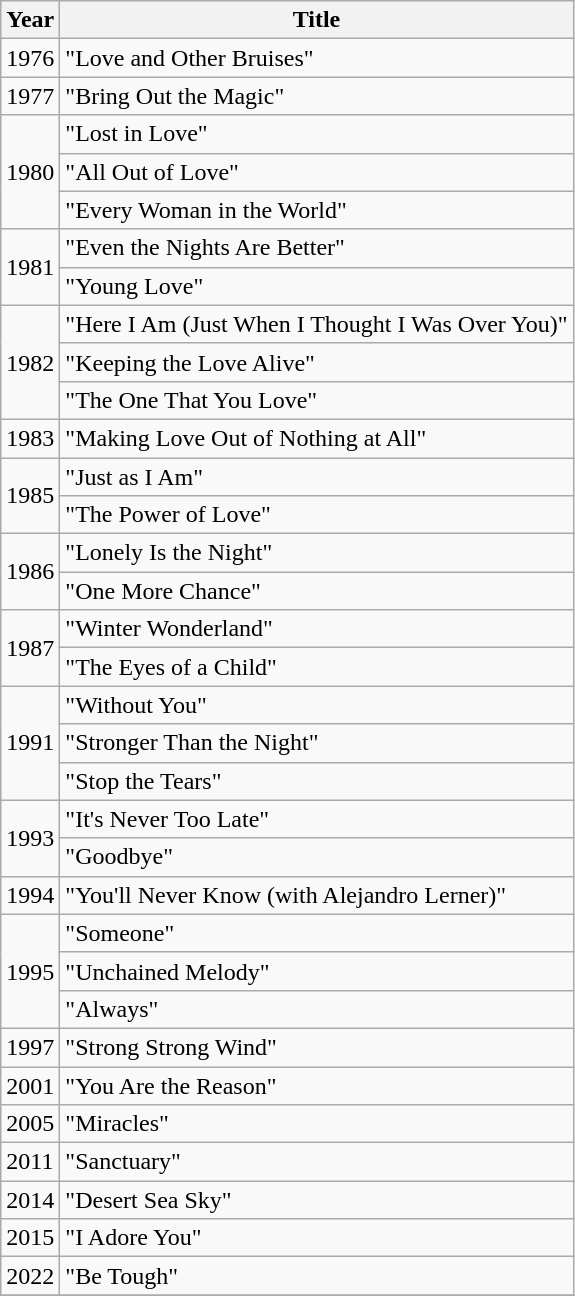<table class="wikitable">
<tr>
<th>Year</th>
<th>Title</th>
</tr>
<tr>
<td>1976</td>
<td>"Love and Other Bruises"</td>
</tr>
<tr>
<td>1977</td>
<td>"Bring Out the Magic"</td>
</tr>
<tr>
<td rowspan="3">1980</td>
<td>"Lost in Love"</td>
</tr>
<tr>
<td>"All Out of Love"</td>
</tr>
<tr>
<td>"Every Woman in the World"</td>
</tr>
<tr>
<td rowspan="2">1981</td>
<td>"Even the Nights Are Better"</td>
</tr>
<tr>
<td>"Young Love"</td>
</tr>
<tr>
<td rowspan="3">1982</td>
<td>"Here I Am (Just When I Thought I Was Over You)"</td>
</tr>
<tr>
<td>"Keeping the Love Alive"</td>
</tr>
<tr>
<td>"The One That You Love"</td>
</tr>
<tr>
<td>1983</td>
<td>"Making Love Out of Nothing at All"</td>
</tr>
<tr>
<td rowspan="2">1985</td>
<td>"Just as I Am"</td>
</tr>
<tr>
<td>"The Power of Love"</td>
</tr>
<tr>
<td rowspan="2">1986</td>
<td>"Lonely Is the Night"</td>
</tr>
<tr>
<td>"One More Chance"</td>
</tr>
<tr>
<td rowspan='2'>1987</td>
<td>"Winter Wonderland"</td>
</tr>
<tr>
<td>"The Eyes of a Child"</td>
</tr>
<tr>
<td rowspan="3">1991</td>
<td>"Without You"</td>
</tr>
<tr>
<td>"Stronger Than the Night"</td>
</tr>
<tr>
<td>"Stop the Tears"</td>
</tr>
<tr>
<td rowspan="2">1993</td>
<td>"It's Never Too Late"</td>
</tr>
<tr>
<td>"Goodbye"</td>
</tr>
<tr>
<td>1994</td>
<td>"You'll Never Know (with Alejandro Lerner)"</td>
</tr>
<tr>
<td rowspan="3">1995</td>
<td>"Someone"</td>
</tr>
<tr>
<td>"Unchained Melody"</td>
</tr>
<tr>
<td>"Always"</td>
</tr>
<tr>
<td>1997</td>
<td>"Strong Strong Wind"</td>
</tr>
<tr>
<td>2001</td>
<td>"You Are the Reason"</td>
</tr>
<tr>
<td>2005</td>
<td>"Miracles"</td>
</tr>
<tr>
<td>2011</td>
<td>"Sanctuary"</td>
</tr>
<tr>
<td>2014</td>
<td>"Desert Sea Sky"</td>
</tr>
<tr>
<td>2015</td>
<td>"I Adore You"</td>
</tr>
<tr>
<td>2022</td>
<td>"Be Tough"</td>
</tr>
<tr>
</tr>
</table>
